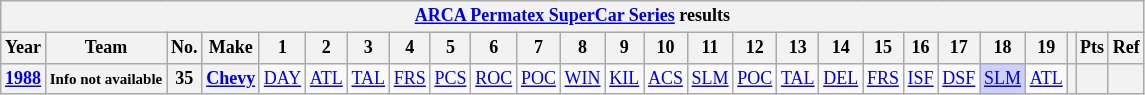<table class="wikitable" style="text-align:center; font-size:75%">
<tr>
<th colspan=26><a href='#'>ARCA Permatex SuperCar Series</a> results</th>
</tr>
<tr>
<th>Year</th>
<th>Team</th>
<th>No.</th>
<th>Make</th>
<th>1</th>
<th>2</th>
<th>3</th>
<th>4</th>
<th>5</th>
<th>6</th>
<th>7</th>
<th>8</th>
<th>9</th>
<th>10</th>
<th>11</th>
<th>12</th>
<th>13</th>
<th>14</th>
<th>15</th>
<th>16</th>
<th>17</th>
<th>18</th>
<th>19</th>
<th></th>
<th>Pts</th>
<th>Ref</th>
</tr>
<tr>
<th><a href='#'>1988</a></th>
<th><small>Info not available</small></th>
<th>35</th>
<th><a href='#'>Chevy</a></th>
<td><a href='#'>DAY</a></td>
<td><a href='#'>ATL</a></td>
<td><a href='#'>TAL</a></td>
<td><a href='#'>FRS</a></td>
<td><a href='#'>PCS</a></td>
<td><a href='#'>ROC</a></td>
<td><a href='#'>POC</a></td>
<td><a href='#'>WIN</a></td>
<td><a href='#'>KIL</a></td>
<td><a href='#'>ACS</a></td>
<td><a href='#'>SLM</a></td>
<td><a href='#'>POC</a></td>
<td><a href='#'>TAL</a></td>
<td><a href='#'>DEL</a></td>
<td><a href='#'>FRS</a></td>
<td><a href='#'>ISF</a></td>
<td><a href='#'>DSF</a></td>
<td style="background:#CFCFFF;"><a href='#'>SLM</a><br></td>
<td><a href='#'>ATL</a></td>
<th></th>
<th></th>
<th></th>
</tr>
</table>
